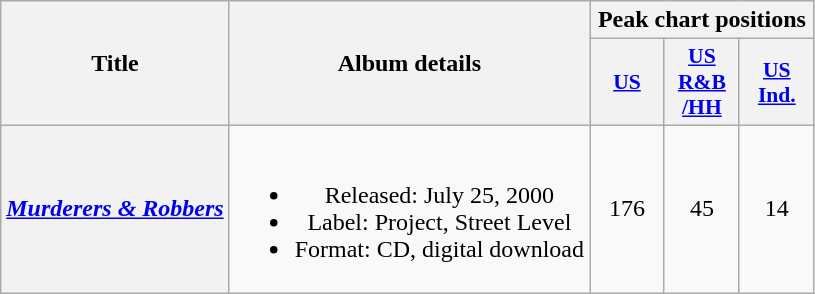<table class="wikitable plainrowheaders" style="text-align:center;">
<tr>
<th rowspan="2">Title</th>
<th rowspan="2">Album details</th>
<th colspan="3">Peak chart positions</th>
</tr>
<tr>
<th scope="col" style="width:3em;font-size:90%;"><a href='#'>US</a><br></th>
<th scope="col" style="width:3em;font-size:90%;"><a href='#'>US<br>R&B<br>/HH</a><br></th>
<th scope="col" style="width:3em;font-size:90%;"><a href='#'>US<br>Ind.</a><br></th>
</tr>
<tr>
<th scope="row"><em><a href='#'>Murderers & Robbers</a></em></th>
<td><br><ul><li>Released: July 25, 2000</li><li>Label: Project, Street Level</li><li>Format: CD, digital download</li></ul></td>
<td>176</td>
<td>45</td>
<td>14</td>
</tr>
</table>
